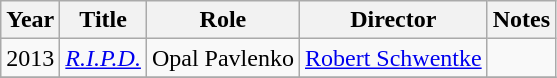<table class = "wikitable sortable">
<tr>
<th>Year</th>
<th>Title</th>
<th>Role</th>
<th>Director</th>
<th class = "unsortable">Notes</th>
</tr>
<tr>
<td>2013</td>
<td><em><a href='#'>R.I.P.D.</a></em></td>
<td>Opal Pavlenko</td>
<td><a href='#'>Robert Schwentke</a></td>
<td></td>
</tr>
<tr>
</tr>
</table>
